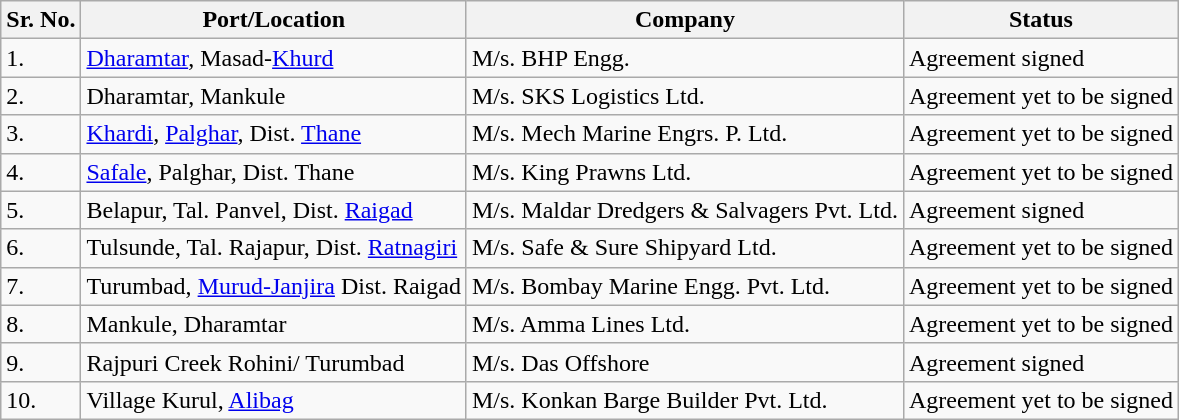<table class="wikitable">
<tr>
<th>Sr. No.</th>
<th>Port/Location</th>
<th>Company</th>
<th>Status</th>
</tr>
<tr>
<td>1.</td>
<td><a href='#'>Dharamtar</a>, Masad-<a href='#'>Khurd</a></td>
<td>M/s. BHP Engg.</td>
<td>Agreement signed</td>
</tr>
<tr>
<td>2.</td>
<td>Dharamtar, Mankule</td>
<td>M/s. SKS Logistics Ltd.</td>
<td>Agreement yet to be signed</td>
</tr>
<tr>
<td>3.</td>
<td><a href='#'>Khardi</a>, <a href='#'>Palghar</a>, Dist. <a href='#'>Thane</a></td>
<td>M/s. Mech Marine Engrs. P. Ltd.</td>
<td>Agreement yet to be signed</td>
</tr>
<tr>
<td>4.</td>
<td><a href='#'>Safale</a>, Palghar, Dist. Thane</td>
<td>M/s. King Prawns Ltd.</td>
<td>Agreement yet to be signed</td>
</tr>
<tr>
<td>5.</td>
<td>Belapur, Tal. Panvel, Dist. <a href='#'>Raigad</a></td>
<td>M/s. Maldar Dredgers & Salvagers Pvt. Ltd.</td>
<td>Agreement signed</td>
</tr>
<tr>
<td>6.</td>
<td>Tulsunde, Tal. Rajapur, Dist. <a href='#'>Ratnagiri</a></td>
<td>M/s. Safe & Sure Shipyard Ltd.</td>
<td>Agreement yet to be signed</td>
</tr>
<tr>
<td>7.</td>
<td>Turumbad, <a href='#'>Murud-Janjira</a> Dist. Raigad</td>
<td>M/s. Bombay Marine Engg. Pvt. Ltd.</td>
<td>Agreement yet to be signed</td>
</tr>
<tr>
<td>8.</td>
<td>Mankule, Dharamtar</td>
<td>M/s. Amma Lines Ltd.</td>
<td>Agreement yet to be signed</td>
</tr>
<tr>
<td>9.</td>
<td>Rajpuri Creek Rohini/ Turumbad</td>
<td>M/s. Das Offshore</td>
<td>Agreement signed</td>
</tr>
<tr>
<td>10.</td>
<td>Village Kurul, <a href='#'>Alibag</a></td>
<td>M/s. Konkan Barge Builder Pvt. Ltd.</td>
<td>Agreement yet to be signed</td>
</tr>
</table>
